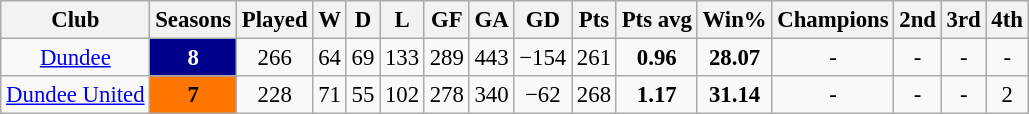<table class="wikitable sortable" style="text-align:center; font-size:95%">
<tr>
<th>Club</th>
<th>Seasons</th>
<th>Played</th>
<th>W</th>
<th>D</th>
<th>L</th>
<th>GF</th>
<th>GA</th>
<th>GD</th>
<th>Pts</th>
<th>Pts avg</th>
<th>Win%</th>
<th>Champions</th>
<th>2nd</th>
<th>3rd</th>
<th>4th</th>
</tr>
<tr>
<td><a href='#'>Dundee</a></td>
<td style="background:#00008B; text-align:center;color:white;"><strong>8</strong></td>
<td>266</td>
<td>64</td>
<td>69</td>
<td>133</td>
<td>289</td>
<td>443</td>
<td>−154</td>
<td>261</td>
<td><strong>0.96</strong></td>
<td><strong>28.07</strong></td>
<td>-</td>
<td>-</td>
<td>-</td>
<td>-</td>
</tr>
<tr>
<td><a href='#'>Dundee United</a></td>
<td style="background:#FF7700; text-align:center;color:black;"><strong>7</strong></td>
<td>228</td>
<td>71</td>
<td>55</td>
<td>102</td>
<td>278</td>
<td>340</td>
<td>−62</td>
<td>268</td>
<td><strong>1.17</strong></td>
<td><strong>31.14</strong></td>
<td>-</td>
<td>-</td>
<td>-</td>
<td>2</td>
</tr>
</table>
